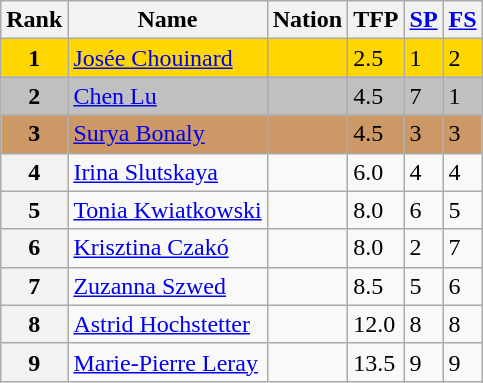<table class="wikitable sortable">
<tr>
<th>Rank</th>
<th>Name</th>
<th>Nation</th>
<th>TFP</th>
<th><a href='#'>SP</a></th>
<th><a href='#'>FS</a></th>
</tr>
<tr bgcolor="gold">
<td align="center"><strong>1</strong></td>
<td><a href='#'>Josée Chouinard</a></td>
<td></td>
<td>2.5</td>
<td>1</td>
<td>2</td>
</tr>
<tr bgcolor="silver">
<td align="center"><strong>2</strong></td>
<td><a href='#'>Chen Lu</a></td>
<td></td>
<td>4.5</td>
<td>7</td>
<td>1</td>
</tr>
<tr bgcolor="cc9966">
<td align="center"><strong>3</strong></td>
<td><a href='#'>Surya Bonaly</a></td>
<td></td>
<td>4.5</td>
<td>3</td>
<td>3</td>
</tr>
<tr>
<th>4</th>
<td><a href='#'>Irina Slutskaya</a></td>
<td></td>
<td>6.0</td>
<td>4</td>
<td>4</td>
</tr>
<tr>
<th>5</th>
<td><a href='#'>Tonia Kwiatkowski</a></td>
<td></td>
<td>8.0</td>
<td>6</td>
<td>5</td>
</tr>
<tr>
<th>6</th>
<td><a href='#'>Krisztina Czakó</a></td>
<td></td>
<td>8.0</td>
<td>2</td>
<td>7</td>
</tr>
<tr>
<th>7</th>
<td><a href='#'>Zuzanna Szwed</a></td>
<td></td>
<td>8.5</td>
<td>5</td>
<td>6</td>
</tr>
<tr>
<th>8</th>
<td><a href='#'>Astrid Hochstetter</a></td>
<td></td>
<td>12.0</td>
<td>8</td>
<td>8</td>
</tr>
<tr>
<th>9</th>
<td><a href='#'>Marie-Pierre Leray</a></td>
<td></td>
<td>13.5</td>
<td>9</td>
<td>9</td>
</tr>
</table>
